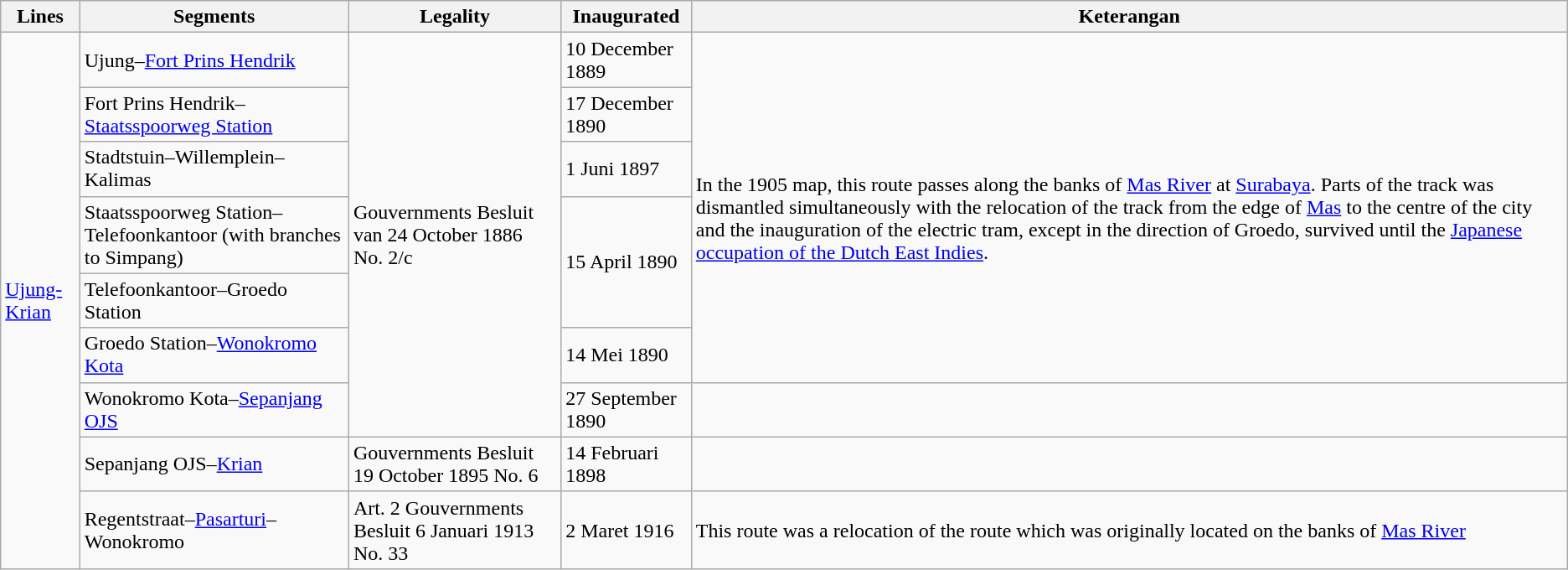<table class="wikitable">
<tr>
<th>Lines</th>
<th>Segments</th>
<th>Legality</th>
<th>Inaugurated</th>
<th>Keterangan</th>
</tr>
<tr>
<td rowspan="9"><a href='#'>Ujung-Krian</a></td>
<td>Ujung–<a href='#'>Fort Prins Hendrik</a></td>
<td rowspan="7">Gouvernments Besluit van 24 October 1886 No. 2/c</td>
<td>10 December 1889</td>
<td rowspan="6"><br>In the 1905 map, this route passes along the banks of <a href='#'>Mas River</a> at <a href='#'>Surabaya</a>. Parts of the track was dismantled simultaneously with the relocation of the track from the edge of <a href='#'>Mas</a> to the centre of the city and the inauguration of the electric tram, except in the direction of Groedo, survived until the <a href='#'>Japanese occupation of the Dutch East Indies</a>.</td>
</tr>
<tr>
<td>Fort Prins Hendrik–<a href='#'>Staatsspoorweg Station</a></td>
<td>17 December 1890</td>
</tr>
<tr>
<td>Stadtstuin–Willemplein–Kalimas</td>
<td>1 Juni 1897</td>
</tr>
<tr>
<td>Staatsspoorweg Station–Telefoonkantoor (with branches to Simpang)</td>
<td rowspan="2">15 April 1890</td>
</tr>
<tr>
<td>Telefoonkantoor–Groedo Station</td>
</tr>
<tr>
<td>Groedo Station–<a href='#'>Wonokromo Kota</a></td>
<td>14 Mei 1890</td>
</tr>
<tr>
<td>Wonokromo Kota–<a href='#'>Sepanjang OJS</a></td>
<td>27 September 1890</td>
<td></td>
</tr>
<tr>
<td>Sepanjang OJS–<a href='#'>Krian</a></td>
<td>Gouvernments Besluit 19 October 1895 No. 6</td>
<td>14 Februari 1898</td>
<td></td>
</tr>
<tr>
<td>Regentstraat–<a href='#'>Pasarturi</a>–Wonokromo</td>
<td>Art. 2 Gouvernments Besluit 6 Januari 1913 No. 33</td>
<td>2 Maret 1916</td>
<td>This route was a relocation of the route which was originally located on the banks of <a href='#'>Mas River</a></td>
</tr>
</table>
